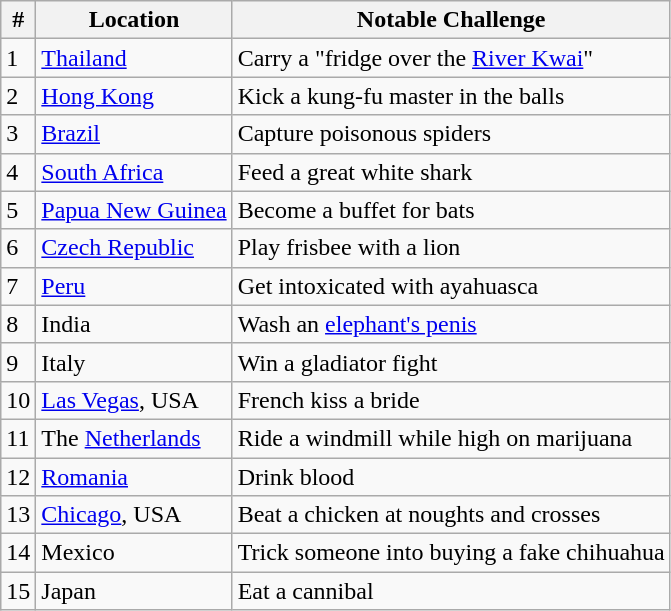<table class="wikitable" border="1">
<tr>
<th>#</th>
<th>Location</th>
<th>Notable Challenge</th>
</tr>
<tr>
<td>1</td>
<td><a href='#'>Thailand</a></td>
<td>Carry a "fridge over the <a href='#'>River Kwai</a>"</td>
</tr>
<tr>
<td>2</td>
<td><a href='#'>Hong Kong</a></td>
<td>Kick a kung-fu master in the balls</td>
</tr>
<tr>
<td>3</td>
<td><a href='#'>Brazil</a></td>
<td>Capture poisonous spiders</td>
</tr>
<tr>
<td>4</td>
<td><a href='#'>South Africa</a></td>
<td>Feed a great white shark</td>
</tr>
<tr>
<td>5</td>
<td><a href='#'>Papua New Guinea</a></td>
<td>Become a buffet for bats</td>
</tr>
<tr>
<td>6</td>
<td><a href='#'>Czech Republic</a></td>
<td>Play frisbee with a lion</td>
</tr>
<tr>
<td>7</td>
<td><a href='#'>Peru</a></td>
<td>Get intoxicated with ayahuasca</td>
</tr>
<tr>
<td>8</td>
<td>India</td>
<td>Wash an <a href='#'>elephant's penis</a></td>
</tr>
<tr>
<td>9</td>
<td>Italy</td>
<td>Win a gladiator fight</td>
</tr>
<tr>
<td>10</td>
<td><a href='#'>Las Vegas</a>, USA</td>
<td>French kiss a bride</td>
</tr>
<tr>
<td>11</td>
<td>The <a href='#'>Netherlands</a></td>
<td>Ride a windmill while high on marijuana</td>
</tr>
<tr>
<td>12</td>
<td><a href='#'>Romania</a></td>
<td>Drink blood</td>
</tr>
<tr>
<td>13</td>
<td><a href='#'>Chicago</a>, USA</td>
<td>Beat a chicken at noughts and crosses</td>
</tr>
<tr>
<td>14</td>
<td>Mexico</td>
<td>Trick someone into buying a fake chihuahua</td>
</tr>
<tr>
<td>15</td>
<td>Japan</td>
<td>Eat a cannibal</td>
</tr>
</table>
